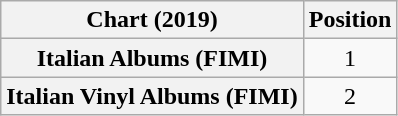<table class="wikitable sortable plainrowheaders" style="text-align:center">
<tr>
<th scope="col">Chart (2019)</th>
<th scope="col">Position</th>
</tr>
<tr>
<th scope="row">Italian Albums (FIMI)</th>
<td>1</td>
</tr>
<tr>
<th scope="row">Italian Vinyl Albums (FIMI)</th>
<td style="text-align:center;">2</td>
</tr>
</table>
